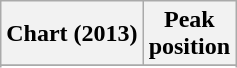<table class="wikitable sortable">
<tr>
<th scope="col">Chart (2013)</th>
<th scope="col">Peak<br>position</th>
</tr>
<tr>
</tr>
<tr>
</tr>
</table>
